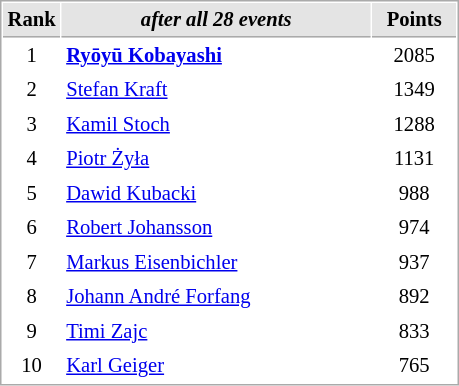<table cellspacing="1" cellpadding="3" style="border:1px solid #AAAAAA;font-size:86%">
<tr style="background-color: #E4E4E4;">
<th style="border-bottom:1px solid #AAAAAA; width: 10px;">Rank</th>
<th style="border-bottom:1px solid #AAAAAA; width: 200px;"><em>after all 28 events</em></th>
<th style="border-bottom:1px solid #AAAAAA; width: 50px;">Points</th>
</tr>
<tr>
<td align=center>1</td>
<td> <strong><a href='#'>Ryōyū Kobayashi</a></strong></td>
<td align=center>2085</td>
</tr>
<tr>
<td align=center>2</td>
<td> <a href='#'>Stefan Kraft</a></td>
<td align=center>1349</td>
</tr>
<tr>
<td align=center>3</td>
<td> <a href='#'>Kamil Stoch</a></td>
<td align=center>1288</td>
</tr>
<tr>
<td align=center>4</td>
<td> <a href='#'>Piotr Żyła</a></td>
<td align=center>1131</td>
</tr>
<tr>
<td align=center>5</td>
<td> <a href='#'>Dawid Kubacki</a></td>
<td align=center>988</td>
</tr>
<tr>
<td align=center>6</td>
<td> <a href='#'>Robert Johansson</a></td>
<td align=center>974</td>
</tr>
<tr>
<td align=center>7</td>
<td> <a href='#'>Markus Eisenbichler</a></td>
<td align=center>937</td>
</tr>
<tr>
<td align=center>8</td>
<td> <a href='#'>Johann André Forfang</a></td>
<td align=center>892</td>
</tr>
<tr>
<td align=center>9</td>
<td> <a href='#'>Timi Zajc</a></td>
<td align=center>833</td>
</tr>
<tr>
<td align=center>10</td>
<td> <a href='#'>Karl Geiger</a></td>
<td align=center>765</td>
</tr>
</table>
